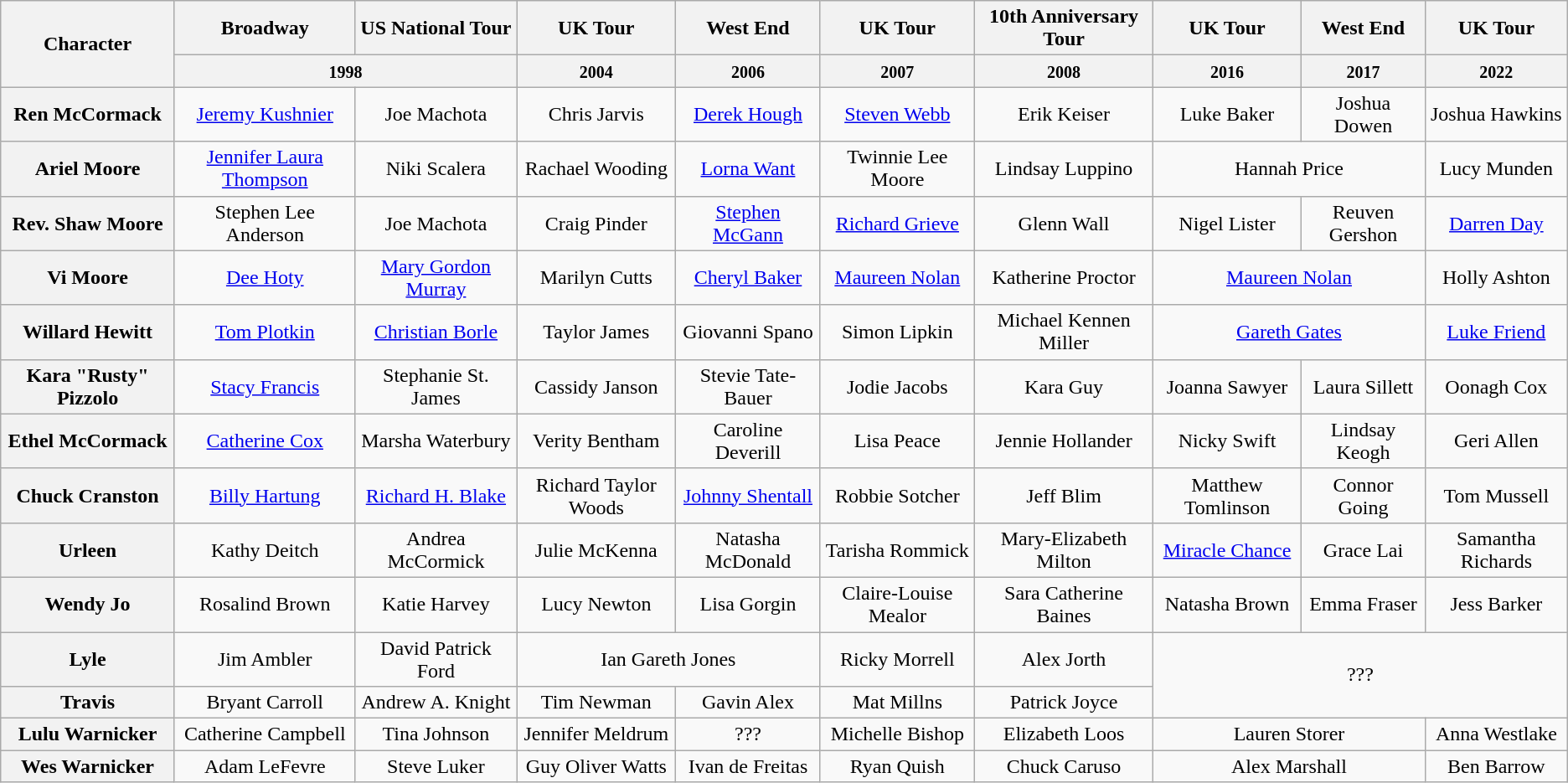<table class="wikitable">
<tr>
<th rowspan="2">Character</th>
<th>Broadway</th>
<th>US National Tour</th>
<th>UK Tour</th>
<th>West End</th>
<th>UK Tour</th>
<th>10th Anniversary Tour</th>
<th>UK Tour</th>
<th>West End</th>
<th>UK Tour</th>
</tr>
<tr>
<th colspan="2"><small>1998</small></th>
<th><small>2004</small></th>
<th><small>2006</small></th>
<th><small>2007</small></th>
<th><small>2008</small></th>
<th><small>2016</small></th>
<th><small>2017</small></th>
<th><small>2022</small></th>
</tr>
<tr>
<th>Ren McCormack</th>
<td align=center><a href='#'>Jeremy Kushnier</a></td>
<td align=center>Joe Machota</td>
<td align=center>Chris Jarvis</td>
<td align=center><a href='#'>Derek Hough</a></td>
<td align=center><a href='#'>Steven Webb</a></td>
<td align=center>Erik Keiser</td>
<td align=center>Luke Baker</td>
<td align=center>Joshua Dowen</td>
<td align=center>Joshua Hawkins</td>
</tr>
<tr>
<th>Ariel Moore</th>
<td align=center><a href='#'>Jennifer Laura Thompson</a></td>
<td align=center>Niki Scalera</td>
<td align=center>Rachael Wooding</td>
<td align=center><a href='#'>Lorna Want</a></td>
<td align=center>Twinnie Lee Moore</td>
<td align=center>Lindsay Luppino</td>
<td colspan="2" align=center>Hannah Price</td>
<td align=center>Lucy Munden</td>
</tr>
<tr>
<th>Rev. Shaw Moore</th>
<td align=center>Stephen Lee Anderson</td>
<td align=center>Joe Machota</td>
<td align=center>Craig Pinder</td>
<td align=center><a href='#'>Stephen McGann</a></td>
<td align=center><a href='#'>Richard Grieve</a></td>
<td align=center>Glenn Wall</td>
<td align=center>Nigel Lister</td>
<td align=center>Reuven Gershon</td>
<td align=center><a href='#'>Darren Day</a></td>
</tr>
<tr>
<th>Vi Moore</th>
<td align=center><a href='#'>Dee Hoty</a></td>
<td align=center><a href='#'>Mary Gordon Murray</a></td>
<td align=center>Marilyn Cutts</td>
<td align=center><a href='#'>Cheryl Baker</a></td>
<td align=center><a href='#'>Maureen Nolan</a></td>
<td align=center>Katherine Proctor</td>
<td colspan="2" align=center><a href='#'>Maureen Nolan</a></td>
<td align=center>Holly Ashton</td>
</tr>
<tr>
<th>Willard Hewitt</th>
<td align=center><a href='#'>Tom Plotkin</a></td>
<td align=center><a href='#'>Christian Borle</a></td>
<td align=center>Taylor James</td>
<td align=center>Giovanni Spano</td>
<td align=center>Simon Lipkin</td>
<td align=center>Michael Kennen Miller</td>
<td colspan="2" align=center><a href='#'>Gareth Gates</a></td>
<td align=center><a href='#'>Luke Friend</a></td>
</tr>
<tr>
<th>Kara "Rusty" Pizzolo</th>
<td align=center><a href='#'>Stacy Francis</a></td>
<td align=center>Stephanie St. James</td>
<td align=center>Cassidy Janson</td>
<td align=center>Stevie Tate-Bauer</td>
<td align=center>Jodie Jacobs</td>
<td align=center>Kara Guy</td>
<td align=center>Joanna Sawyer</td>
<td align=center>Laura Sillett</td>
<td align=center>Oonagh Cox</td>
</tr>
<tr>
<th>Ethel McCormack</th>
<td align=center><a href='#'>Catherine Cox</a></td>
<td align=center>Marsha Waterbury</td>
<td align=center>Verity Bentham</td>
<td align=center>Caroline Deverill</td>
<td align=center>Lisa Peace</td>
<td align=center>Jennie Hollander</td>
<td align=center>Nicky Swift</td>
<td align=center>Lindsay Keogh</td>
<td align=center>Geri Allen</td>
</tr>
<tr>
<th>Chuck Cranston</th>
<td align=center><a href='#'>Billy Hartung</a></td>
<td align=center><a href='#'>Richard H. Blake</a></td>
<td align=center>Richard Taylor Woods</td>
<td align=center><a href='#'>Johnny Shentall</a></td>
<td align=center>Robbie Sotcher</td>
<td align=center>Jeff Blim</td>
<td align=center>Matthew Tomlinson</td>
<td align=center>Connor Going</td>
<td align=center>Tom Mussell</td>
</tr>
<tr>
<th>Urleen</th>
<td align=center>Kathy Deitch</td>
<td align=center>Andrea McCormick</td>
<td align=center>Julie McKenna</td>
<td align=center>Natasha McDonald</td>
<td align=center>Tarisha Rommick</td>
<td align=center>Mary-Elizabeth Milton</td>
<td align=center><a href='#'>Miracle Chance</a></td>
<td align=center>Grace Lai</td>
<td align=center>Samantha Richards</td>
</tr>
<tr>
<th>Wendy Jo</th>
<td align=center>Rosalind Brown</td>
<td align=center>Katie Harvey</td>
<td align=center>Lucy Newton</td>
<td align=center>Lisa Gorgin</td>
<td align=center>Claire-Louise Mealor</td>
<td align=center>Sara Catherine Baines</td>
<td align=center>Natasha Brown</td>
<td align=center>Emma Fraser</td>
<td align=center>Jess Barker</td>
</tr>
<tr>
<th>Lyle</th>
<td align=center>Jim Ambler</td>
<td align=center>David Patrick Ford</td>
<td colspan="2" align=center>Ian Gareth Jones</td>
<td align=center>Ricky Morrell</td>
<td align=center>Alex Jorth</td>
<td colspan="3" rowspan="2" align=center>???</td>
</tr>
<tr>
<th>Travis</th>
<td align=center>Bryant Carroll</td>
<td align=center>Andrew A. Knight</td>
<td align=center>Tim Newman</td>
<td align=center>Gavin Alex</td>
<td align=center>Mat Millns</td>
<td align=center>Patrick Joyce</td>
</tr>
<tr>
<th>Lulu Warnicker</th>
<td align=center>Catherine Campbell</td>
<td align=center>Tina Johnson</td>
<td align=center>Jennifer Meldrum</td>
<td align=center>???</td>
<td align=center>Michelle Bishop</td>
<td align=center>Elizabeth Loos</td>
<td colspan="2" align=center>Lauren Storer</td>
<td align=center>Anna Westlake</td>
</tr>
<tr>
<th>Wes Warnicker</th>
<td align=center>Adam LeFevre</td>
<td align=center>Steve Luker</td>
<td align=center>Guy Oliver Watts</td>
<td align=center>Ivan de Freitas</td>
<td align=center>Ryan Quish</td>
<td align=center>Chuck Caruso</td>
<td colspan="2" align=center>Alex Marshall</td>
<td align=center>Ben Barrow</td>
</tr>
</table>
